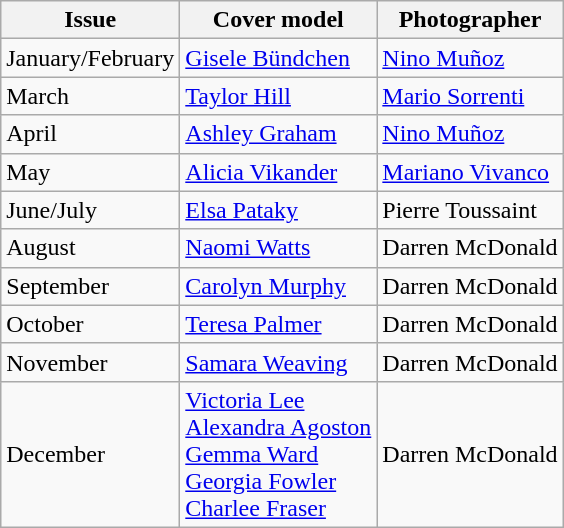<table class="sortable wikitable">
<tr>
<th>Issue</th>
<th>Cover model</th>
<th>Photographer</th>
</tr>
<tr>
<td>January/February</td>
<td><a href='#'>Gisele Bündchen</a></td>
<td><a href='#'>Nino Muñoz</a></td>
</tr>
<tr>
<td>March</td>
<td><a href='#'>Taylor Hill</a></td>
<td><a href='#'>Mario Sorrenti</a></td>
</tr>
<tr>
<td>April</td>
<td><a href='#'>Ashley Graham</a></td>
<td><a href='#'>Nino Muñoz</a></td>
</tr>
<tr>
<td>May</td>
<td><a href='#'>Alicia Vikander</a></td>
<td><a href='#'>Mariano Vivanco</a></td>
</tr>
<tr>
<td>June/July</td>
<td><a href='#'>Elsa Pataky</a></td>
<td>Pierre Toussaint</td>
</tr>
<tr>
<td>August</td>
<td><a href='#'>Naomi Watts</a></td>
<td>Darren McDonald</td>
</tr>
<tr>
<td>September</td>
<td><a href='#'>Carolyn Murphy</a></td>
<td>Darren McDonald</td>
</tr>
<tr>
<td>October</td>
<td><a href='#'>Teresa Palmer</a></td>
<td>Darren McDonald</td>
</tr>
<tr>
<td>November</td>
<td><a href='#'>Samara Weaving</a></td>
<td>Darren McDonald</td>
</tr>
<tr>
<td>December</td>
<td><a href='#'>Victoria Lee</a><br><a href='#'>Alexandra Agoston</a><br><a href='#'>Gemma Ward</a><br><a href='#'>Georgia Fowler</a><br><a href='#'>Charlee Fraser</a></td>
<td>Darren McDonald</td>
</tr>
</table>
